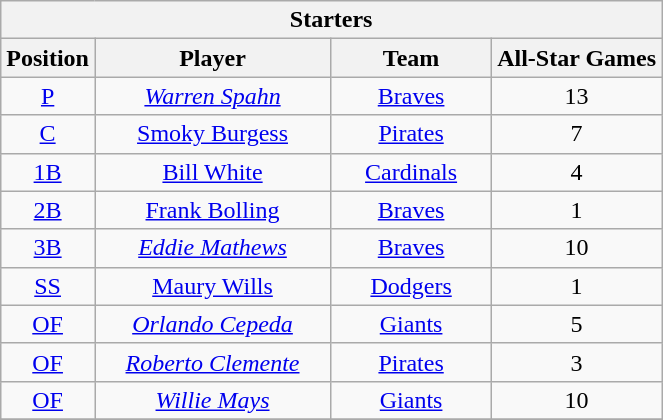<table class="wikitable" style="font-size: 100%; text-align:right;">
<tr>
<th colspan="4">Starters</th>
</tr>
<tr>
<th>Position</th>
<th width="150">Player</th>
<th width="100">Team</th>
<th>All-Star Games</th>
</tr>
<tr>
<td align="center"><a href='#'>P</a></td>
<td align="center"><em><a href='#'>Warren Spahn</a></em></td>
<td align="center"><a href='#'>Braves</a></td>
<td align="center">13</td>
</tr>
<tr>
<td align="center"><a href='#'>C</a></td>
<td align="center"><a href='#'>Smoky Burgess</a></td>
<td align="center"><a href='#'>Pirates</a></td>
<td align="center">7</td>
</tr>
<tr>
<td align="center"><a href='#'>1B</a></td>
<td align="center"><a href='#'>Bill White</a></td>
<td align="center"><a href='#'>Cardinals</a></td>
<td align="center">4</td>
</tr>
<tr>
<td align="center"><a href='#'>2B</a></td>
<td align="center"><a href='#'>Frank Bolling</a></td>
<td align="center"><a href='#'>Braves</a></td>
<td align="center">1</td>
</tr>
<tr>
<td align="center"><a href='#'>3B</a></td>
<td align="center"><em><a href='#'>Eddie Mathews</a></em></td>
<td align="center"><a href='#'>Braves</a></td>
<td align="center">10</td>
</tr>
<tr>
<td align="center"><a href='#'>SS</a></td>
<td align="center"><a href='#'>Maury Wills</a></td>
<td align="center"><a href='#'>Dodgers</a></td>
<td align="center">1</td>
</tr>
<tr>
<td align="center"><a href='#'>OF</a></td>
<td align="center"><em><a href='#'>Orlando Cepeda</a></em></td>
<td align="center"><a href='#'>Giants</a></td>
<td align="center">5</td>
</tr>
<tr>
<td align="center"><a href='#'>OF</a></td>
<td align="center"><em><a href='#'>Roberto Clemente</a></em></td>
<td align="center"><a href='#'>Pirates</a></td>
<td align="center">3</td>
</tr>
<tr>
<td align="center"><a href='#'>OF</a></td>
<td align="center"><em><a href='#'>Willie Mays</a></em></td>
<td align="center"><a href='#'>Giants</a></td>
<td align="center">10</td>
</tr>
<tr>
</tr>
</table>
